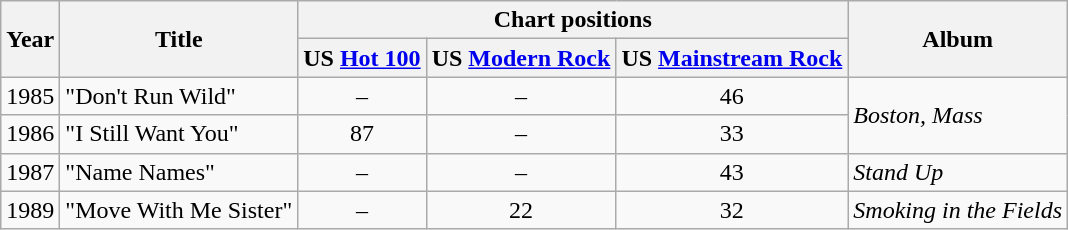<table class="wikitable">
<tr>
<th rowspan="2">Year</th>
<th rowspan="2">Title</th>
<th colspan="3">Chart positions</th>
<th rowspan="2">Album</th>
</tr>
<tr>
<th>US <a href='#'>Hot 100</a></th>
<th>US <a href='#'>Modern Rock</a></th>
<th>US <a href='#'>Mainstream Rock</a></th>
</tr>
<tr>
<td>1985</td>
<td>"Don't Run Wild"</td>
<td style="text-align:center;">–</td>
<td style="text-align:center;">–</td>
<td style="text-align:center;">46</td>
<td rowspan="2"><em>Boston, Mass</em></td>
</tr>
<tr>
<td>1986</td>
<td>"I Still Want You"</td>
<td style="text-align:center;">87</td>
<td style="text-align:center;">–</td>
<td style="text-align:center;">33</td>
</tr>
<tr>
<td>1987</td>
<td>"Name Names"</td>
<td style="text-align:center;">–</td>
<td style="text-align:center;">–</td>
<td style="text-align:center;">43</td>
<td><em>Stand Up</em></td>
</tr>
<tr>
<td>1989</td>
<td>"Move With Me Sister"</td>
<td style="text-align:center;">–</td>
<td style="text-align:center;">22</td>
<td style="text-align:center;">32</td>
<td><em>Smoking in the Fields</em></td>
</tr>
</table>
